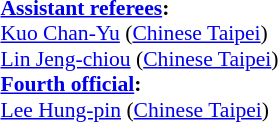<table style="width:50%; font-size:90%;">
<tr>
<td><br><strong><a href='#'>Assistant referees</a>:</strong>
<br> <a href='#'>Kuo Chan-Yu</a> (<a href='#'>Chinese Taipei</a>)
<br> <a href='#'>Lin Jeng-chiou</a> (<a href='#'>Chinese Taipei</a>)
<br><strong><a href='#'>Fourth official</a>:</strong>
<br> <a href='#'>Lee Hung-pin</a> (<a href='#'>Chinese Taipei</a>)</td>
</tr>
</table>
